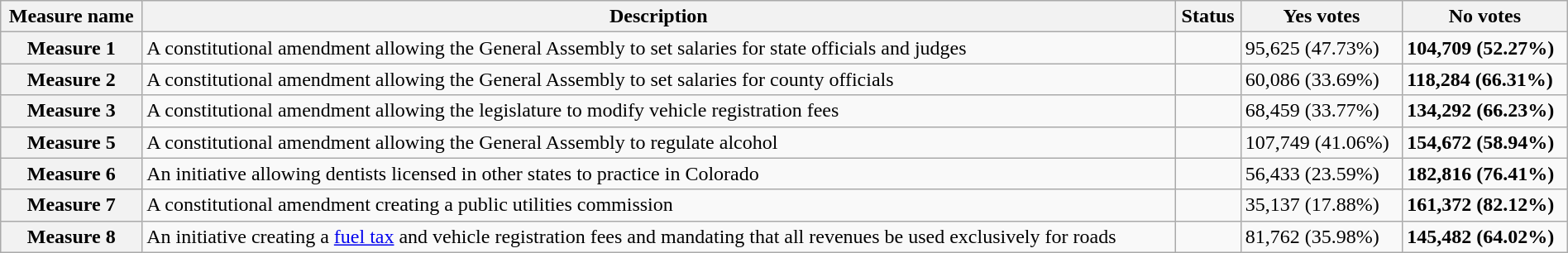<table class="wikitable sortable plainrowheaders" style="width:100%">
<tr>
<th scope="col">Measure name</th>
<th class="unsortable" scope="col">Description</th>
<th scope="col">Status</th>
<th scope="col">Yes votes</th>
<th scope="col">No votes</th>
</tr>
<tr>
<th scope="row">Measure 1</th>
<td>A constitutional amendment allowing the General Assembly to set salaries for state officials and judges</td>
<td></td>
<td>95,625 (47.73%)</td>
<td><strong>104,709 (52.27%)</strong></td>
</tr>
<tr>
<th scope="row">Measure 2</th>
<td>A constitutional amendment allowing the General Assembly to set salaries for county officials</td>
<td></td>
<td>60,086 (33.69%)</td>
<td><strong>118,284 (66.31%)</strong></td>
</tr>
<tr>
<th scope="row">Measure 3</th>
<td>A constitutional amendment allowing the legislature to modify vehicle registration fees</td>
<td></td>
<td>68,459 (33.77%)</td>
<td><strong>134,292 (66.23%)</strong></td>
</tr>
<tr>
<th scope="row">Measure 5</th>
<td>A constitutional amendment allowing the General Assembly to regulate alcohol</td>
<td></td>
<td>107,749 (41.06%)</td>
<td><strong>154,672 (58.94%)</strong></td>
</tr>
<tr>
<th scope="row">Measure 6</th>
<td>An initiative allowing dentists licensed in other states to practice in Colorado</td>
<td></td>
<td>56,433 (23.59%)</td>
<td><strong>182,816 (76.41%)</strong></td>
</tr>
<tr>
<th scope="row">Measure 7</th>
<td>A constitutional amendment creating a public utilities commission</td>
<td></td>
<td>35,137 (17.88%)</td>
<td><strong>161,372 (82.12%)</strong></td>
</tr>
<tr>
<th scope="row">Measure 8</th>
<td>An initiative creating a <a href='#'>fuel tax</a> and vehicle registration fees and mandating that all revenues be used exclusively for roads</td>
<td></td>
<td>81,762 (35.98%)</td>
<td><strong>145,482 (64.02%)</strong></td>
</tr>
</table>
